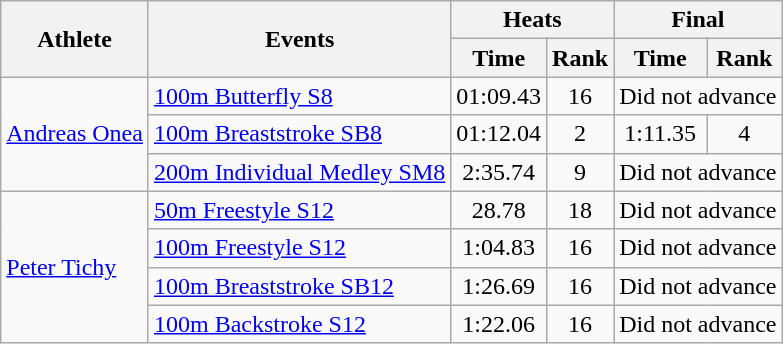<table class=wikitable>
<tr>
<th rowspan="2">Athlete</th>
<th rowspan="2">Events</th>
<th colspan="2">Heats</th>
<th colspan="2">Final</th>
</tr>
<tr>
<th>Time</th>
<th>Rank</th>
<th>Time</th>
<th>Rank</th>
</tr>
<tr>
<td rowspan=3><a href='#'>Andreas Onea</a></td>
<td><a href='#'>100m Butterfly S8</a></td>
<td align=center>01:09.43</td>
<td align=center>16</td>
<td colspan=2>Did not advance</td>
</tr>
<tr>
<td><a href='#'>100m Breaststroke SB8</a></td>
<td align=center>01:12.04</td>
<td align=center>2</td>
<td align=center>1:11.35</td>
<td align=center>4</td>
</tr>
<tr>
<td><a href='#'>200m Individual Medley SM8</a></td>
<td align=center>2:35.74</td>
<td align=center>9</td>
<td colspan=2>Did not advance</td>
</tr>
<tr>
<td rowspan=4><a href='#'>Peter Tichy</a></td>
<td><a href='#'>50m Freestyle S12</a></td>
<td align=center>28.78</td>
<td align=center>18</td>
<td colspan=2>Did not advance</td>
</tr>
<tr>
<td><a href='#'>100m Freestyle S12</a></td>
<td align=center>1:04.83</td>
<td align=center>16</td>
<td colspan=2>Did not advance</td>
</tr>
<tr>
<td><a href='#'>100m Breaststroke SB12</a></td>
<td align=center>1:26.69</td>
<td align=center>16</td>
<td colspan=2>Did not advance</td>
</tr>
<tr>
<td><a href='#'>100m Backstroke S12</a></td>
<td align=center>1:22.06</td>
<td align=center>16</td>
<td colspan=2>Did not advance</td>
</tr>
</table>
